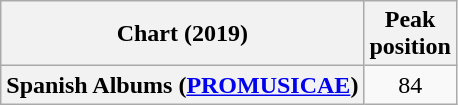<table class="wikitable sortable plainrowheaders" style="text-align:center">
<tr>
<th scope="col">Chart (2019)</th>
<th scope="col">Peak<br>position</th>
</tr>
<tr>
<th scope="row">Spanish Albums (<a href='#'>PROMUSICAE</a>)</th>
<td>84</td>
</tr>
</table>
